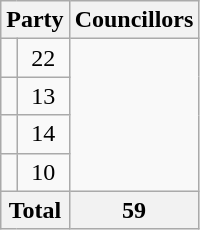<table class="wikitable">
<tr>
<th colspan=2>Party</th>
<th>Councillors</th>
</tr>
<tr>
<td></td>
<td align=center>22</td>
</tr>
<tr>
<td></td>
<td align=center>13</td>
</tr>
<tr>
<td></td>
<td align=center>14</td>
</tr>
<tr>
<td></td>
<td align=center>10</td>
</tr>
<tr>
<th colspan=2>Total</th>
<th align=center>59</th>
</tr>
</table>
